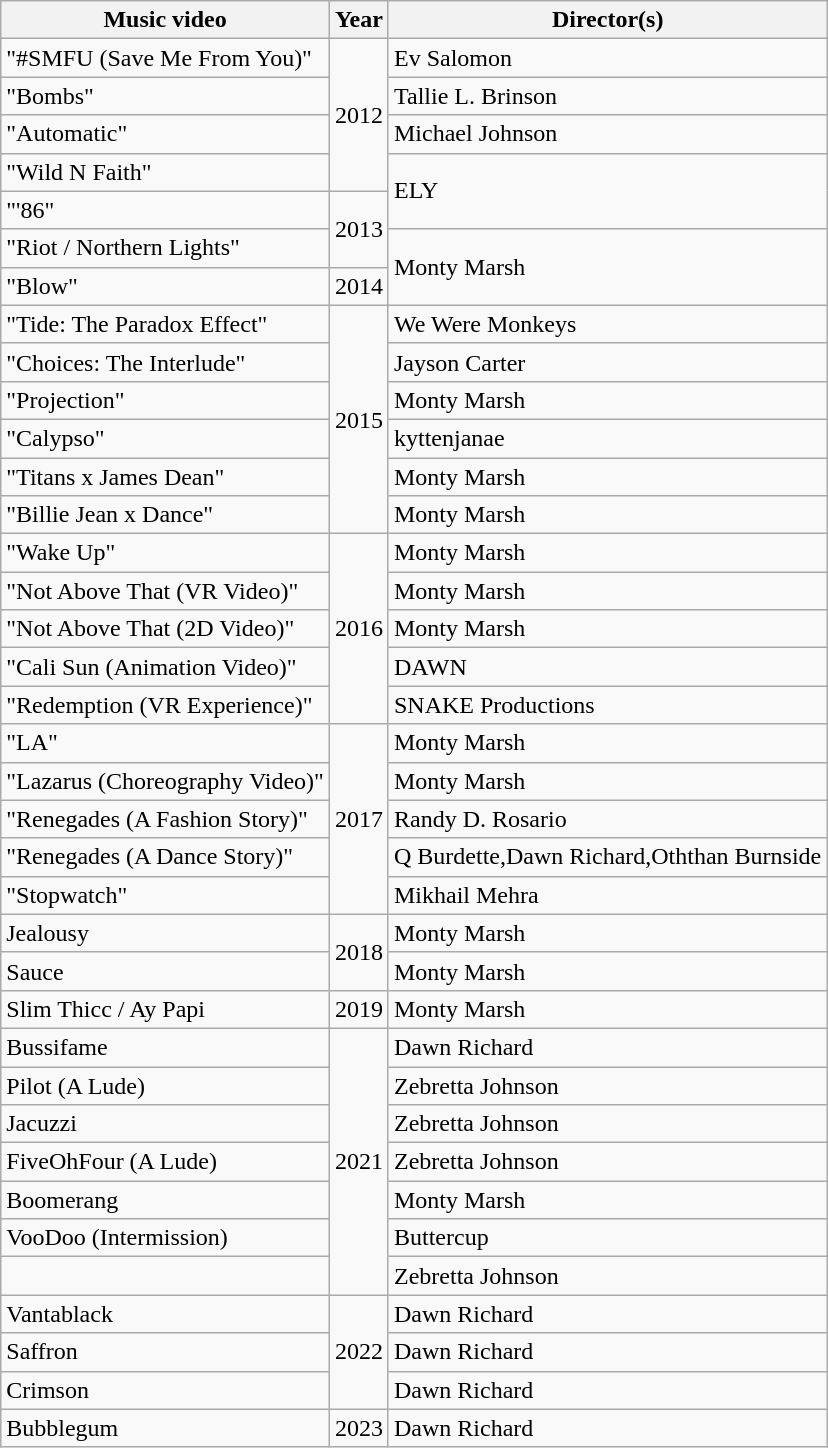<table class="wikitable plainrowheaders">
<tr>
<th scope="col">Music video</th>
<th scope="col">Year</th>
<th scope="col">Director(s)</th>
</tr>
<tr>
<td>"#SMFU (Save Me From You)"</td>
<td align="center" rowspan="4">2012</td>
<td>Ev Salomon</td>
</tr>
<tr>
<td>"Bombs"</td>
<td>Tallie L. Brinson</td>
</tr>
<tr>
<td>"Automatic"</td>
<td>Michael Johnson</td>
</tr>
<tr>
<td>"Wild N Faith"</td>
<td rowspan="2">ELY</td>
</tr>
<tr>
<td>"'86"</td>
<td align="center" rowspan="2">2013</td>
</tr>
<tr>
<td>"Riot / Northern Lights"</td>
<td rowspan="2">Monty Marsh</td>
</tr>
<tr>
<td>"Blow"</td>
<td align="center">2014</td>
</tr>
<tr>
<td>"Tide: The Paradox Effect"</td>
<td align="center" rowspan="6">2015</td>
<td>We Were Monkeys</td>
</tr>
<tr>
<td>"Choices: The Interlude"</td>
<td>Jayson Carter</td>
</tr>
<tr>
<td>"Projection"</td>
<td>Monty Marsh</td>
</tr>
<tr>
<td>"Calypso"</td>
<td>kyttenjanae</td>
</tr>
<tr>
<td>"Titans x James Dean"</td>
<td>Monty Marsh</td>
</tr>
<tr>
<td>"Billie Jean x Dance"</td>
<td>Monty Marsh</td>
</tr>
<tr>
<td>"Wake Up"</td>
<td align="center" rowspan="5">2016</td>
<td>Monty Marsh</td>
</tr>
<tr>
<td>"Not Above That (VR Video)"</td>
<td>Monty Marsh</td>
</tr>
<tr>
<td>"Not Above That (2D Video)"</td>
<td>Monty Marsh</td>
</tr>
<tr>
<td>"Cali Sun (Animation Video)"</td>
<td>DAWN</td>
</tr>
<tr>
<td>"Redemption (VR Experience)"</td>
<td>SNAKE Productions</td>
</tr>
<tr>
<td>"LA"</td>
<td align="center" rowspan="5">2017</td>
<td>Monty Marsh</td>
</tr>
<tr>
<td>"Lazarus (Choreography Video)"</td>
<td>Monty Marsh</td>
</tr>
<tr>
<td>"Renegades (A Fashion Story)"</td>
<td>Randy D. Rosario</td>
</tr>
<tr>
<td>"Renegades (A Dance Story)"</td>
<td>Q Burdette,Dawn Richard,Oththan Burnside</td>
</tr>
<tr>
<td>"Stopwatch"</td>
<td>Mikhail Mehra</td>
</tr>
<tr>
<td>Jealousy</td>
<td rowspan="2">2018</td>
<td>Monty Marsh</td>
</tr>
<tr>
<td>Sauce</td>
<td>Monty Marsh</td>
</tr>
<tr>
<td>Slim Thicc / Ay Papi</td>
<td>2019</td>
<td>Monty Marsh</td>
</tr>
<tr>
<td>Bussifame</td>
<td rowspan="7">2021</td>
<td>Dawn Richard</td>
</tr>
<tr>
<td>Pilot (A Lude)</td>
<td>Zebretta Johnson</td>
</tr>
<tr>
<td>Jacuzzi</td>
<td>Zebretta Johnson</td>
</tr>
<tr>
<td>FiveOhFour (A Lude)</td>
<td>Zebretta Johnson</td>
</tr>
<tr>
<td>Boomerang</td>
<td>Monty Marsh</td>
</tr>
<tr>
<td>VooDoo (Intermission)</td>
<td>Buttercup</td>
</tr>
<tr>
<td></td>
<td>Zebretta Johnson</td>
</tr>
<tr>
<td>Vantablack</td>
<td rowspan="3">2022</td>
<td>Dawn Richard</td>
</tr>
<tr>
<td>Saffron</td>
<td>Dawn Richard</td>
</tr>
<tr>
<td>Crimson</td>
<td>Dawn Richard</td>
</tr>
<tr>
<td>Bubblegum</td>
<td>2023</td>
<td>Dawn Richard</td>
</tr>
</table>
